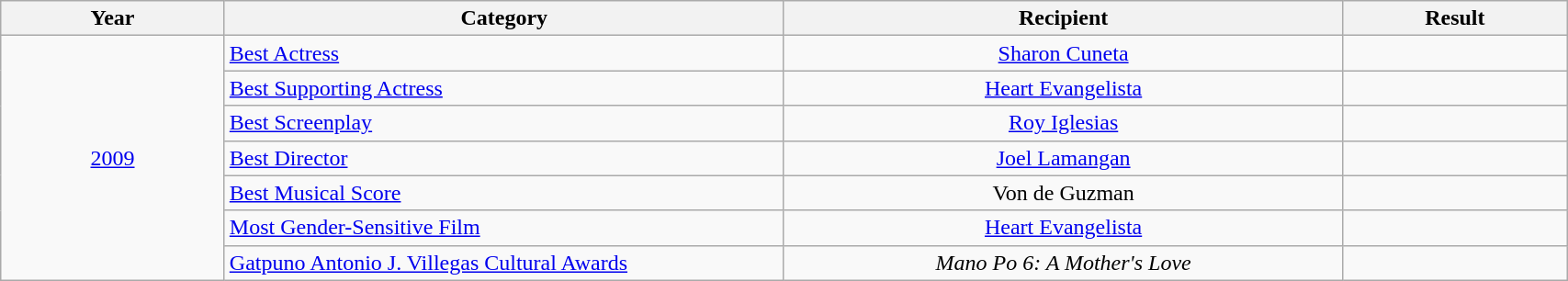<table | width="90%" class="wikitable sortable">
<tr>
<th style="width:10%;">Year</th>
<th style="width:25%;">Category</th>
<th style="width:25%;">Recipient</th>
<th style="width:10%;">Result</th>
</tr>
<tr>
<td rowspan="7" style="text-align:center;"><a href='#'>2009</a></td>
<td style="text-align:left;"><a href='#'>Best Actress</a></td>
<td style="text-align:center;"><a href='#'>Sharon Cuneta</a></td>
<td></td>
</tr>
<tr>
<td style="text-align:left;"><a href='#'>Best Supporting Actress</a></td>
<td style="text-align:center;"><a href='#'>Heart Evangelista</a></td>
<td></td>
</tr>
<tr>
<td style="text-align:left;"><a href='#'>Best Screenplay</a></td>
<td style="text-align:center;"><a href='#'>Roy Iglesias</a></td>
<td></td>
</tr>
<tr>
<td style="text-align:left;"><a href='#'>Best Director</a></td>
<td style="text-align:center;"><a href='#'>Joel Lamangan</a></td>
<td></td>
</tr>
<tr>
<td style="text-align:left;"><a href='#'>Best Musical Score</a></td>
<td style="text-align:center;">Von de Guzman</td>
<td></td>
</tr>
<tr>
<td style="text-align:left;"><a href='#'>Most Gender-Sensitive Film</a></td>
<td style="text-align:center;"><a href='#'>Heart Evangelista</a></td>
<td></td>
</tr>
<tr>
<td style="text-align:left;"><a href='#'>Gatpuno Antonio J. Villegas Cultural Awards</a></td>
<td style="text-align:center;"><em>Mano Po 6: A Mother's Love</em></td>
<td></td>
</tr>
</table>
